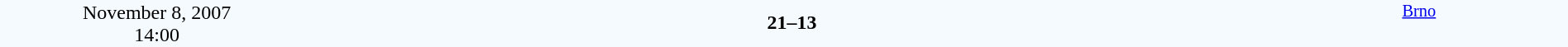<table style="width: 100%; background:#F5FAFF;" cellspacing="0">
<tr>
<td align=center rowspan=3 width=20%>November 8, 2007<br>14:00</td>
</tr>
<tr>
<td width=24% align=right></td>
<td align=center width=13%><strong>21–13</strong></td>
<td width=24%></td>
<td style=font-size:85% rowspan=3 valign=top align=center><a href='#'>Brno</a></td>
</tr>
<tr style=font-size:85%>
<td align=right></td>
<td align=center></td>
<td></td>
</tr>
</table>
